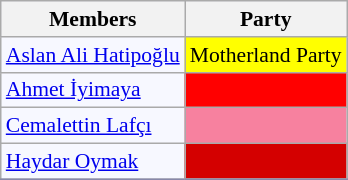<table class=wikitable style="border:1px solid #8888aa; background-color:#f7f8ff; padding:0px; font-size:90%;">
<tr>
<th>Members</th>
<th>Party</th>
</tr>
<tr>
<td><a href='#'>Aslan Ali Hatipoğlu</a></td>
<td style="background: #ffff00">Motherland Party</td>
</tr>
<tr>
<td><a href='#'>Ahmet İyimaya</a></td>
<td style="background: #ff0000"></td>
</tr>
<tr>
<td><a href='#'>Cemalettin Lafçı</a></td>
<td style="background: #F7819F"></td>
</tr>
<tr>
<td><a href='#'>Haydar Oymak</a></td>
<td style="background: #d40000"></td>
</tr>
<tr>
</tr>
</table>
